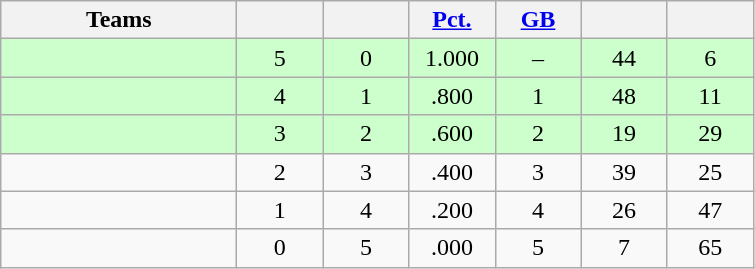<table class="wikitable" style="text-align:center;">
<tr>
<th width=150px>Teams</th>
<th width=50px></th>
<th width=50px></th>
<th width=50px><a href='#'>Pct.</a></th>
<th width=50px><a href='#'>GB</a></th>
<th width=50px></th>
<th width=50px></th>
</tr>
<tr style="background-color:#ccffcc">
<td align=left></td>
<td>5</td>
<td>0</td>
<td>1.000</td>
<td>–</td>
<td>44</td>
<td>6</td>
</tr>
<tr style="background-color:#ccffcc">
<td align=left></td>
<td>4</td>
<td>1</td>
<td>.800</td>
<td>1</td>
<td>48</td>
<td>11</td>
</tr>
<tr style="background-color:#ccffcc">
<td align=left></td>
<td>3</td>
<td>2</td>
<td>.600</td>
<td>2</td>
<td>19</td>
<td>29</td>
</tr>
<tr style="background-color:">
<td align=left></td>
<td>2</td>
<td>3</td>
<td>.400</td>
<td>3</td>
<td>39</td>
<td>25</td>
</tr>
<tr style="background-color:">
<td align=left></td>
<td>1</td>
<td>4</td>
<td>.200</td>
<td>4</td>
<td>26</td>
<td>47</td>
</tr>
<tr style="background-color:">
<td align=left></td>
<td>0</td>
<td>5</td>
<td>.000</td>
<td>5</td>
<td>7</td>
<td>65</td>
</tr>
</table>
